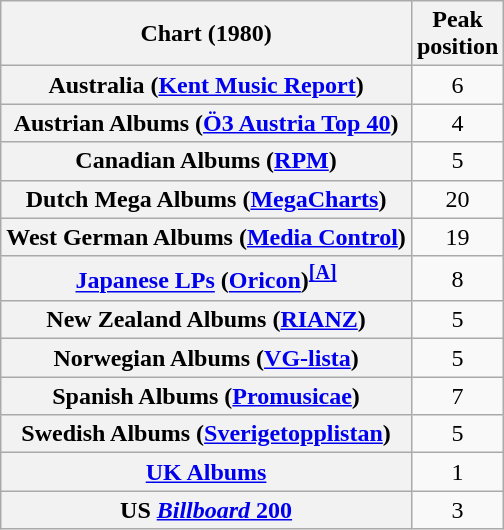<table class="wikitable sortable plainrowheaders" style="text-align:center;">
<tr>
<th scope="col">Chart (1980)</th>
<th scope="col">Peak<br>position</th>
</tr>
<tr>
<th scope="row">Australia (<a href='#'>Kent Music Report</a>)</th>
<td>6</td>
</tr>
<tr>
<th scope="row">Austrian Albums (<a href='#'>Ö3 Austria Top 40</a>)</th>
<td>4</td>
</tr>
<tr>
<th scope="row">Canadian Albums (<a href='#'>RPM</a>)</th>
<td>5</td>
</tr>
<tr>
<th scope="row">Dutch Mega Albums (<a href='#'>MegaCharts</a>)</th>
<td>20</td>
</tr>
<tr>
<th scope="row">West German Albums (<a href='#'>Media Control</a>)</th>
<td>19</td>
</tr>
<tr>
<th scope="row"><a href='#'>Japanese LPs</a> (<a href='#'>Oricon</a>)<sup><a href='#'><strong>[A]</strong></a></sup></th>
<td>8</td>
</tr>
<tr>
<th scope="row">New Zealand Albums (<a href='#'>RIANZ</a>)</th>
<td>5</td>
</tr>
<tr>
<th scope="row">Norwegian Albums (<a href='#'>VG-lista</a>)</th>
<td>5</td>
</tr>
<tr>
<th scope="row">Spanish Albums (<a href='#'>Promusicae</a>)</th>
<td>7</td>
</tr>
<tr>
<th scope="row">Swedish Albums (<a href='#'>Sverigetopplistan</a>)</th>
<td>5</td>
</tr>
<tr>
<th scope="row"><a href='#'>UK Albums</a></th>
<td>1</td>
</tr>
<tr>
<th scope="row">US <a href='#'><em>Billboard</em> 200</a></th>
<td>3</td>
</tr>
</table>
